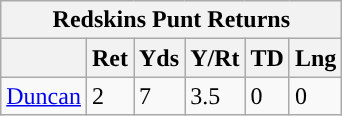<table class="wikitable">
<tr>
<th colspan="6">Redskins Punt Returns</th>
</tr>
<tr>
<th></th>
<th>Ret</th>
<th>Yds</th>
<th>Y/Rt</th>
<th>TD</th>
<th>Lng</th>
</tr>
<tr>
<td><a href='#'>Duncan</a></td>
<td>2</td>
<td>7</td>
<td>3.5</td>
<td>0</td>
<td>0</td>
</tr>
</table>
